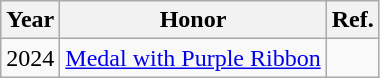<table class="wikitable">
<tr>
<th>Year</th>
<th>Honor</th>
<th>Ref.</th>
</tr>
<tr>
<td>2024</td>
<td><a href='#'>Medal with Purple Ribbon</a></td>
<td></td>
</tr>
</table>
